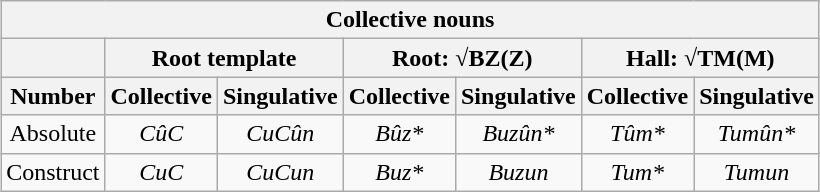<table class="wikitable" style="text-align: center; margin-left: auto; margin-right: auto; border: none;">
<tr>
<th colspan="7">Collective nouns</th>
</tr>
<tr>
<th></th>
<th colspan="2">Root template</th>
<th colspan="2">Root: √BZ(Z)</th>
<th colspan="2">Hall: √TM(M)</th>
</tr>
<tr>
<th>Number</th>
<th>Collective</th>
<th>Singulative</th>
<th>Collective</th>
<th>Singulative</th>
<th>Collective</th>
<th>Singulative</th>
</tr>
<tr>
<td>Absolute</td>
<td><em>CûC</em></td>
<td><em>CuCûn</em></td>
<td><em>Bûz*</em></td>
<td><em>Buzûn*</em></td>
<td><em>Tûm*</em></td>
<td><em>Tumûn*</em></td>
</tr>
<tr>
<td>Construct</td>
<td><em>CuC</em></td>
<td><em>CuCun</em></td>
<td><em>Buz*</em></td>
<td><em>Buzun</em></td>
<td><em>Tum*</em></td>
<td><em>Tumun</em></td>
</tr>
</table>
